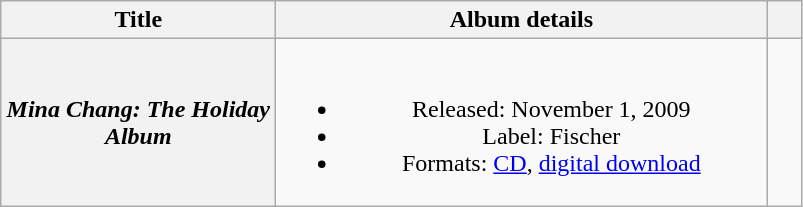<table class="wikitable plainrowheaders" style="text-align:center;">
<tr>
<th scope="col" style="width:11em;">Title</th>
<th scope="col" style="width:20em;">Album details</th>
<th scope="col" style="width:1em;"></th>
</tr>
<tr>
<th scope="row"><em>Mina Chang: The Holiday Album</em></th>
<td><br><ul><li>Released: November 1, 2009</li><li>Label: Fischer</li><li>Formats: <a href='#'>CD</a>, <a href='#'>digital download</a></li></ul></td>
<td></td>
</tr>
</table>
